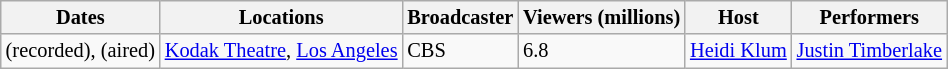<table class="wikitable" style="font-size: 85%">
<tr>
<th>Dates</th>
<th>Locations</th>
<th>Broadcaster</th>
<th>Viewers (millions)</th>
<th>Host</th>
<th>Performers</th>
</tr>
<tr>
<td> (recorded),  (aired)</td>
<td><a href='#'>Kodak Theatre</a>, <a href='#'>Los Angeles</a></td>
<td>CBS</td>
<td>6.8</td>
<td><a href='#'>Heidi Klum</a></td>
<td><a href='#'>Justin Timberlake</a></td>
</tr>
</table>
